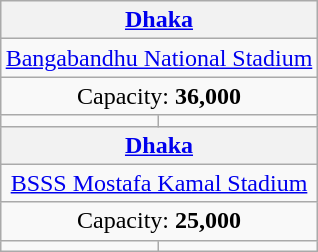<table class="wikitable" style="margin:1em auto; text-align:center">
<tr>
<th colspan=2><a href='#'>Dhaka</a></th>
</tr>
<tr>
<td colspan=2><a href='#'>Bangabandhu National Stadium</a></td>
</tr>
<tr>
<td colspan=2>Capacity: <strong>36,000</strong></td>
</tr>
<tr>
<td></td>
<td></td>
</tr>
<tr>
<th colspan=2><a href='#'>Dhaka</a></th>
</tr>
<tr>
<td colspan=2><a href='#'>BSSS Mostafa Kamal Stadium</a></td>
</tr>
<tr>
<td colspan=2>Capacity: <strong>25,000</strong></td>
</tr>
<tr>
<td></td>
<td></td>
</tr>
</table>
